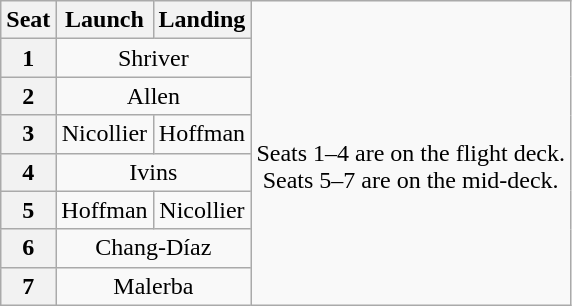<table class="wikitable" style="text-align:center">
<tr>
<th>Seat</th>
<th>Launch</th>
<th>Landing</th>
<td rowspan=8><br>Seats 1–4 are on the flight deck.<br>Seats 5–7 are on the mid-deck.</td>
</tr>
<tr>
<th>1</th>
<td colspan=2>Shriver</td>
</tr>
<tr>
<th>2</th>
<td colspan=2>Allen</td>
</tr>
<tr>
<th>3</th>
<td>Nicollier</td>
<td>Hoffman</td>
</tr>
<tr>
<th>4</th>
<td colspan=2>Ivins</td>
</tr>
<tr>
<th>5</th>
<td>Hoffman</td>
<td>Nicollier</td>
</tr>
<tr>
<th>6</th>
<td colspan=2>Chang-Díaz</td>
</tr>
<tr>
<th>7</th>
<td colspan=2>Malerba</td>
</tr>
</table>
